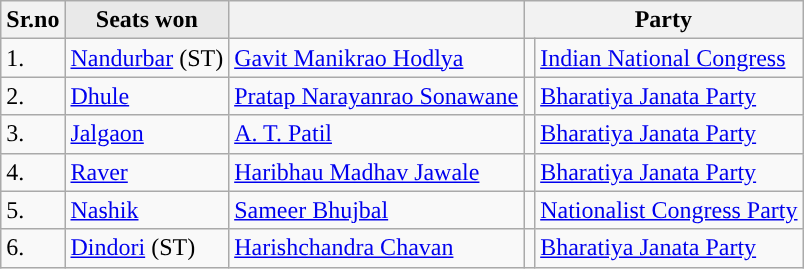<table class="wikitable sortable">
<tr>
<th>Sr.no</th>
<th valign="top" align="left" style="background-color:#E9E9E9">Seats won</th>
<th></th>
<th colspan="2">Party</th>
</tr>
<tr>
<td>1.</td>
<td><a href='#'>Nandurbar</a> (ST)</td>
<td><a href='#'>Gavit Manikrao Hodlya</a></td>
<td style="background-color: "></td>
<td><a href='#'>Indian National Congress</a></td>
</tr>
<tr>
<td>2.</td>
<td><a href='#'>Dhule</a></td>
<td><a href='#'>Pratap Narayanrao Sonawane</a></td>
<td style="background-color:"></td>
<td><a href='#'>Bharatiya Janata Party</a></td>
</tr>
<tr>
<td>3.</td>
<td><a href='#'>Jalgaon</a></td>
<td><a href='#'>A. T. Patil</a></td>
<td style="background-color:"></td>
<td><a href='#'>Bharatiya Janata Party</a></td>
</tr>
<tr>
<td>4.</td>
<td><a href='#'>Raver</a></td>
<td><a href='#'>Haribhau Madhav Jawale</a></td>
<td style="background-color:"></td>
<td><a href='#'>Bharatiya Janata Party</a></td>
</tr>
<tr>
<td>5.</td>
<td><a href='#'>Nashik</a></td>
<td><a href='#'>Sameer Bhujbal</a></td>
<td style="background-color: "></td>
<td><a href='#'>Nationalist Congress Party</a></td>
</tr>
<tr>
<td>6.</td>
<td><a href='#'>Dindori</a> (ST)</td>
<td><a href='#'>Harishchandra Chavan</a></td>
<td style="background-color:"></td>
<td><a href='#'>Bharatiya Janata Party</a></td>
</tr>
</table>
